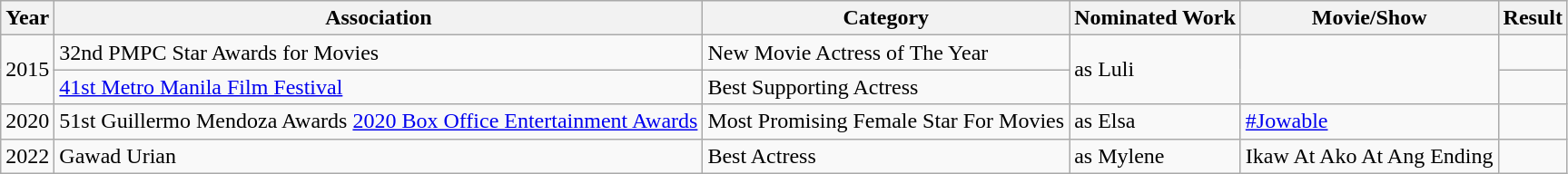<table class="wikitable sortable" background: #f9f9f9>
<tr>
<th>Year</th>
<th>Association</th>
<th>Category</th>
<th>Nominated Work</th>
<th>Movie/Show</th>
<th>Result</th>
</tr>
<tr>
<td rowspan="2">2015</td>
<td>32nd PMPC Star Awards for Movies</td>
<td>New Movie Actress of The Year</td>
<td rowspan="2">as Luli</td>
<td rowspan="2"></td>
</tr>
<tr>
<td><a href='#'>41st Metro Manila Film Festival</a></td>
<td>Best Supporting Actress</td>
<td></td>
</tr>
<tr>
<td>2020</td>
<td>51st Guillermo Mendoza Awards <a href='#'>2020 Box Office Entertainment Awards</a></td>
<td>Most Promising Female Star For Movies</td>
<td>as Elsa</td>
<td><a href='#'>#Jowable</a></td>
<td></td>
</tr>
<tr>
<td>2022</td>
<td>Gawad Urian</td>
<td>Best Actress</td>
<td rowspan="2">as Mylene</td>
<td rowspan="2">Ikaw At Ako At Ang Ending</td>
<td></td>
</tr>
</table>
